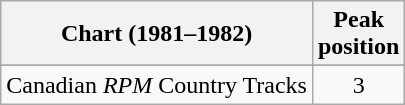<table class="wikitable sortable">
<tr>
<th align="left">Chart (1981–1982)</th>
<th align="center">Peak<br>position</th>
</tr>
<tr>
</tr>
<tr>
<td align="left">Canadian <em>RPM</em> Country Tracks</td>
<td align="center">3</td>
</tr>
</table>
